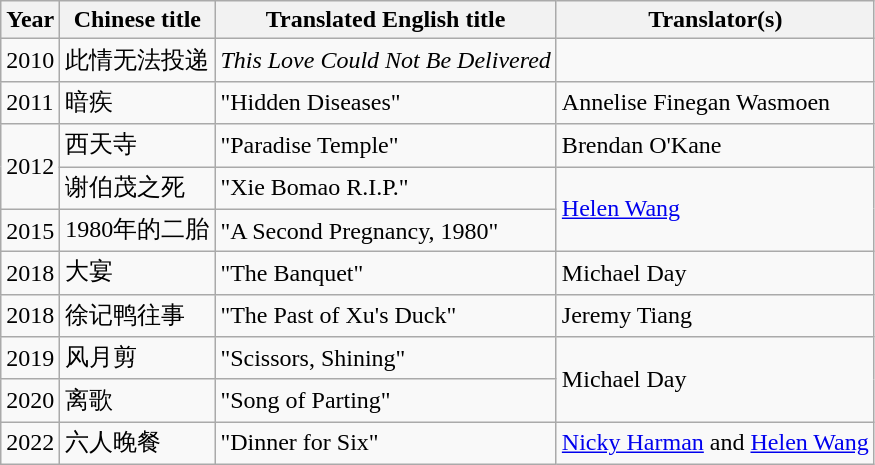<table class="wikitable" style="height: 100px">
<tr>
<th>Year</th>
<th>Chinese title</th>
<th>Translated English title</th>
<th>Translator(s)</th>
</tr>
<tr>
<td>2010</td>
<td>此情无法投递</td>
<td><em>This Love Could Not Be Delivered</em></td>
<td></td>
</tr>
<tr>
<td>2011</td>
<td>暗疾</td>
<td>"Hidden Diseases"</td>
<td>Annelise Finegan Wasmoen</td>
</tr>
<tr>
<td rowspan=2>2012</td>
<td>西天寺</td>
<td>"Paradise Temple"</td>
<td>Brendan O'Kane</td>
</tr>
<tr>
<td>谢伯茂之死</td>
<td>"Xie Bomao R.I.P."</td>
<td rowspan=2><a href='#'>Helen Wang</a></td>
</tr>
<tr>
<td>2015</td>
<td>1980年的二胎</td>
<td>"A Second Pregnancy, 1980"</td>
</tr>
<tr>
<td>2018</td>
<td>大宴</td>
<td>"The Banquet"</td>
<td>Michael Day</td>
</tr>
<tr>
<td>2018</td>
<td>徐记鸭往事</td>
<td>"The Past of Xu's Duck"</td>
<td>Jeremy Tiang</td>
</tr>
<tr>
<td>2019</td>
<td>风月剪</td>
<td>"Scissors, Shining"</td>
<td rowspan=2>Michael Day</td>
</tr>
<tr>
<td>2020</td>
<td>离歌</td>
<td>"Song of Parting"</td>
</tr>
<tr>
<td>2022</td>
<td>六人晚餐</td>
<td>"Dinner for Six"</td>
<td><a href='#'>Nicky Harman</a> and <a href='#'>Helen Wang</a></td>
</tr>
</table>
